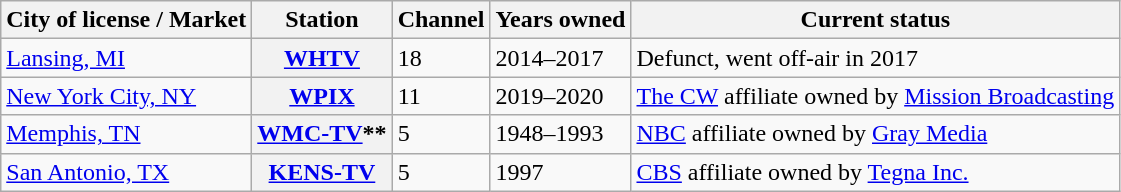<table class="wikitable">
<tr>
<th scope="col">City of license / Market</th>
<th scope="col">Station</th>
<th scope="col">Channel</th>
<th scope="col">Years owned</th>
<th scope="col">Current status</th>
</tr>
<tr>
<td><a href='#'>Lansing, MI</a></td>
<th scope="row"><a href='#'>WHTV</a></th>
<td>18</td>
<td>2014–2017</td>
<td>Defunct, went off-air in 2017</td>
</tr>
<tr>
<td><a href='#'>New York City, NY</a></td>
<th scope="row"><a href='#'>WPIX</a></th>
<td>11</td>
<td>2019–2020</td>
<td><a href='#'>The CW</a> affiliate owned by <a href='#'>Mission Broadcasting</a></td>
</tr>
<tr>
<td><a href='#'>Memphis, TN</a></td>
<th scope="row"><a href='#'>WMC-TV</a>**</th>
<td>5</td>
<td>1948–1993</td>
<td><a href='#'>NBC</a> affiliate owned by <a href='#'>Gray Media</a></td>
</tr>
<tr>
<td><a href='#'>San Antonio, TX</a></td>
<th scope="row"><a href='#'>KENS-TV</a></th>
<td>5</td>
<td>1997</td>
<td><a href='#'>CBS</a> affiliate owned by <a href='#'>Tegna Inc.</a></td>
</tr>
</table>
